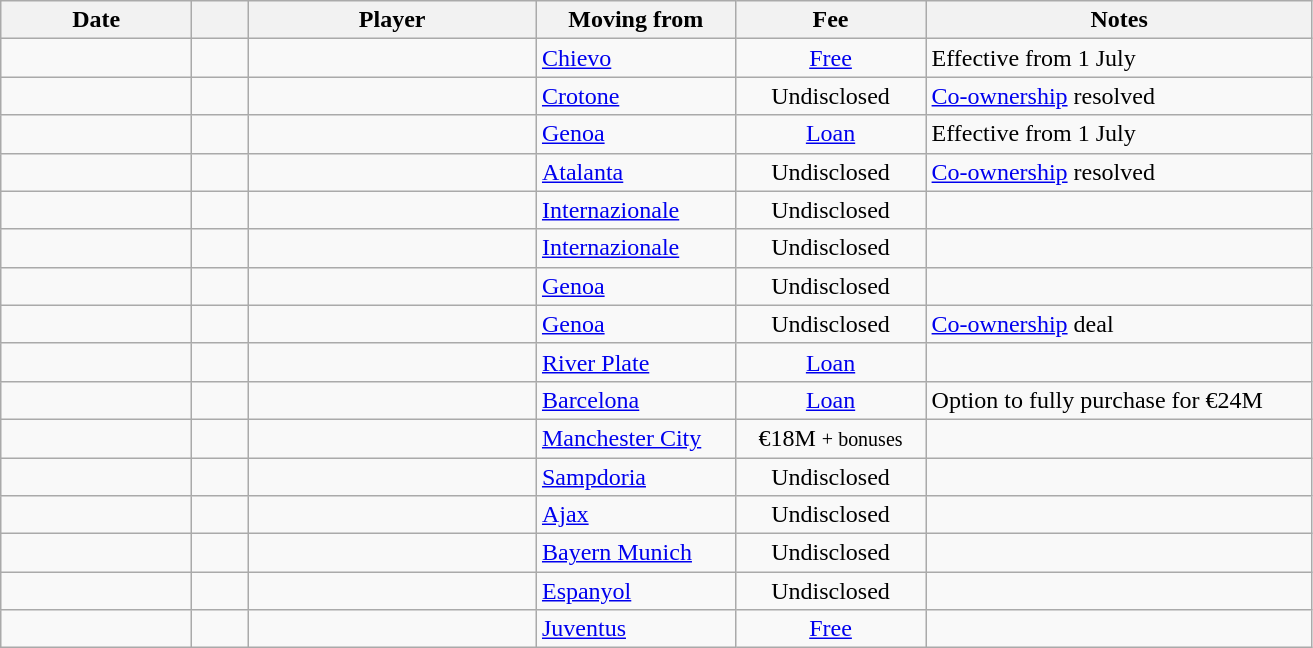<table class="wikitable sortable">
<tr>
<th style="width:120px;">Date</th>
<th style="width:30px;"></th>
<th style="width:185px;">Player</th>
<th style="width:125px;">Moving from</th>
<th style="width:120px;" class="unsortable">Fee</th>
<th style="width:250px;" class="unsortable">Notes</th>
</tr>
<tr>
<td></td>
<td align=center></td>
<td></td>
<td><a href='#'>Chievo</a></td>
<td align=center><a href='#'>Free</a></td>
<td>Effective from 1 July</td>
</tr>
<tr>
<td></td>
<td align=center></td>
<td></td>
<td><a href='#'>Crotone</a></td>
<td align=center>Undisclosed</td>
<td><a href='#'>Co-ownership</a> resolved</td>
</tr>
<tr>
<td></td>
<td align=center></td>
<td></td>
<td><a href='#'>Genoa</a></td>
<td align=center><a href='#'>Loan</a></td>
<td>Effective from 1 July</td>
</tr>
<tr>
<td></td>
<td align=center></td>
<td></td>
<td><a href='#'>Atalanta</a></td>
<td align=center>Undisclosed</td>
<td><a href='#'>Co-ownership</a> resolved</td>
</tr>
<tr>
<td></td>
<td align=center></td>
<td></td>
<td><a href='#'>Internazionale</a></td>
<td align=center>Undisclosed</td>
<td></td>
</tr>
<tr>
<td></td>
<td align=center></td>
<td></td>
<td><a href='#'>Internazionale</a></td>
<td align=center>Undisclosed</td>
<td></td>
</tr>
<tr>
<td></td>
<td align=center></td>
<td></td>
<td><a href='#'>Genoa</a></td>
<td align=center>Undisclosed</td>
<td></td>
</tr>
<tr>
<td></td>
<td align=center></td>
<td></td>
<td><a href='#'>Genoa</a></td>
<td align=center>Undisclosed</td>
<td><a href='#'>Co-ownership</a> deal</td>
</tr>
<tr>
<td></td>
<td align=center></td>
<td></td>
<td><a href='#'>River Plate</a></td>
<td align=center><a href='#'>Loan</a></td>
<td></td>
</tr>
<tr>
<td></td>
<td align=center></td>
<td></td>
<td><a href='#'>Barcelona</a></td>
<td align=center><a href='#'>Loan</a></td>
<td>Option to fully purchase for €24M</td>
</tr>
<tr>
<td></td>
<td align=center></td>
<td></td>
<td><a href='#'>Manchester City</a></td>
<td align=center>€18M <small>+ bonuses</small></td>
<td></td>
</tr>
<tr>
<td></td>
<td align=center></td>
<td></td>
<td><a href='#'>Sampdoria</a></td>
<td align=center>Undisclosed</td>
<td></td>
</tr>
<tr>
<td></td>
<td align=center></td>
<td></td>
<td><a href='#'>Ajax</a></td>
<td align=center>Undisclosed</td>
<td></td>
</tr>
<tr>
<td></td>
<td align=center></td>
<td></td>
<td><a href='#'>Bayern Munich</a></td>
<td align=center>Undisclosed</td>
<td></td>
</tr>
<tr>
<td></td>
<td align=center></td>
<td></td>
<td><a href='#'>Espanyol</a></td>
<td align=center>Undisclosed</td>
<td></td>
</tr>
<tr>
<td></td>
<td align=center></td>
<td></td>
<td><a href='#'>Juventus</a></td>
<td align=center><a href='#'>Free</a></td>
<td></td>
</tr>
</table>
